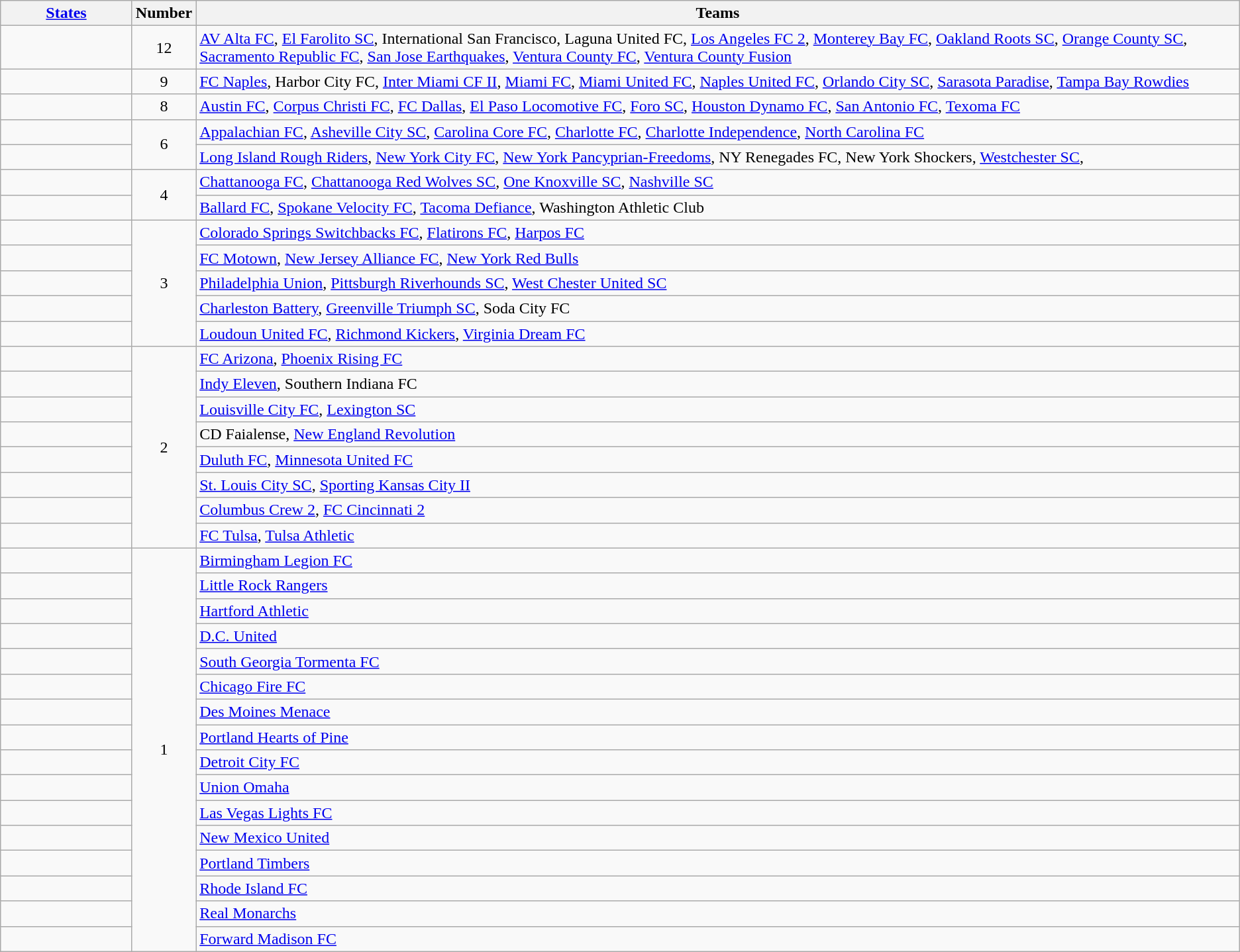<table class="wikitable mw-collapsible mw-collapsed">
<tr>
<th style=width:125px><a href='#'>States</a></th>
<th>Number</th>
<th>Teams</th>
</tr>
<tr>
<td></td>
<td style="text-align:center">12</td>
<td><a href='#'>AV Alta FC</a>, <a href='#'>El Farolito SC</a>, International San Francisco, Laguna United FC, <a href='#'>Los Angeles FC 2</a>, <a href='#'>Monterey Bay FC</a>, <a href='#'>Oakland Roots SC</a>, <a href='#'>Orange County SC</a>, <a href='#'>Sacramento Republic FC</a>, <a href='#'>San Jose Earthquakes</a>, <a href='#'>Ventura County FC</a>, <a href='#'>Ventura County Fusion</a></td>
</tr>
<tr>
<td></td>
<td style="text-align:center">9</td>
<td><a href='#'>FC Naples</a>, Harbor City FC, <a href='#'>Inter Miami CF II</a>, <a href='#'>Miami FC</a>, <a href='#'>Miami United FC</a>, <a href='#'>Naples United FC</a>, <a href='#'>Orlando City SC</a>, <a href='#'>Sarasota Paradise</a>, <a href='#'>Tampa Bay Rowdies</a></td>
</tr>
<tr>
<td></td>
<td style="text-align:center">8</td>
<td><a href='#'>Austin FC</a>, <a href='#'>Corpus Christi FC</a>, <a href='#'>FC Dallas</a>, <a href='#'>El Paso Locomotive FC</a>, <a href='#'>Foro SC</a>, <a href='#'>Houston Dynamo FC</a>, <a href='#'>San Antonio FC</a>, <a href='#'>Texoma FC</a></td>
</tr>
<tr>
<td></td>
<td rowspan="2" style="text-align:center">6</td>
<td><a href='#'>Appalachian FC</a>, <a href='#'>Asheville City SC</a>, <a href='#'>Carolina Core FC</a>, <a href='#'>Charlotte FC</a>, <a href='#'>Charlotte Independence</a>, <a href='#'>North Carolina FC</a></td>
</tr>
<tr>
<td></td>
<td><a href='#'>Long Island Rough Riders</a>, <a href='#'>New York City FC</a>, <a href='#'>New York Pancyprian-Freedoms</a>, NY Renegades FC, New York Shockers, <a href='#'>Westchester SC</a>,</td>
</tr>
<tr>
<td></td>
<td rowspan="2" style="text-align:center">4</td>
<td><a href='#'>Chattanooga FC</a>, <a href='#'>Chattanooga Red Wolves SC</a>, <a href='#'>One Knoxville SC</a>, <a href='#'>Nashville SC</a></td>
</tr>
<tr>
<td></td>
<td><a href='#'>Ballard FC</a>, <a href='#'>Spokane Velocity FC</a>, <a href='#'>Tacoma Defiance</a>, Washington Athletic Club</td>
</tr>
<tr>
<td></td>
<td rowspan="5" style="text-align:center">3</td>
<td><a href='#'>Colorado Springs Switchbacks FC</a>, <a href='#'>Flatirons FC</a>, <a href='#'>Harpos FC</a></td>
</tr>
<tr>
<td></td>
<td><a href='#'>FC Motown</a>, <a href='#'>New Jersey Alliance FC</a>, <a href='#'>New York Red Bulls</a></td>
</tr>
<tr>
<td></td>
<td><a href='#'>Philadelphia Union</a>, <a href='#'>Pittsburgh Riverhounds SC</a>, <a href='#'>West Chester United SC</a></td>
</tr>
<tr>
<td></td>
<td><a href='#'>Charleston Battery</a>, <a href='#'>Greenville Triumph SC</a>, Soda City FC</td>
</tr>
<tr>
<td></td>
<td><a href='#'>Loudoun United FC</a>, <a href='#'>Richmond Kickers</a>, <a href='#'>Virginia Dream FC</a></td>
</tr>
<tr>
<td></td>
<td rowspan="8" style="text-align:center">2</td>
<td><a href='#'>FC Arizona</a>, <a href='#'>Phoenix Rising FC</a></td>
</tr>
<tr>
<td></td>
<td><a href='#'>Indy Eleven</a>, Southern Indiana FC</td>
</tr>
<tr>
<td></td>
<td><a href='#'>Louisville City FC</a>, <a href='#'>Lexington SC</a></td>
</tr>
<tr>
<td></td>
<td>CD Faialense, <a href='#'>New England Revolution</a></td>
</tr>
<tr>
<td></td>
<td><a href='#'>Duluth FC</a>, <a href='#'>Minnesota United FC</a></td>
</tr>
<tr>
<td></td>
<td><a href='#'>St. Louis City SC</a>, <a href='#'>Sporting Kansas City II</a></td>
</tr>
<tr>
<td></td>
<td><a href='#'>Columbus Crew 2</a>, <a href='#'>FC Cincinnati 2</a></td>
</tr>
<tr>
<td></td>
<td><a href='#'>FC Tulsa</a>, <a href='#'>Tulsa Athletic</a></td>
</tr>
<tr>
<td></td>
<td rowspan="16" style="text-align:center">1</td>
<td><a href='#'>Birmingham Legion FC</a></td>
</tr>
<tr>
<td></td>
<td><a href='#'>Little Rock Rangers</a></td>
</tr>
<tr>
<td></td>
<td><a href='#'>Hartford Athletic</a></td>
</tr>
<tr>
<td></td>
<td><a href='#'>D.C. United</a></td>
</tr>
<tr>
<td></td>
<td><a href='#'>South Georgia Tormenta FC</a></td>
</tr>
<tr>
<td></td>
<td><a href='#'>Chicago Fire FC</a></td>
</tr>
<tr>
<td></td>
<td><a href='#'>Des Moines Menace</a></td>
</tr>
<tr>
<td></td>
<td><a href='#'>Portland Hearts of Pine</a></td>
</tr>
<tr>
<td></td>
<td><a href='#'>Detroit City FC</a></td>
</tr>
<tr>
<td></td>
<td><a href='#'>Union Omaha</a></td>
</tr>
<tr>
<td></td>
<td><a href='#'>Las Vegas Lights FC</a></td>
</tr>
<tr>
<td></td>
<td><a href='#'>New Mexico United</a></td>
</tr>
<tr>
<td></td>
<td><a href='#'>Portland Timbers</a></td>
</tr>
<tr>
<td></td>
<td><a href='#'>Rhode Island FC</a></td>
</tr>
<tr>
<td></td>
<td><a href='#'>Real Monarchs</a></td>
</tr>
<tr>
<td></td>
<td><a href='#'>Forward Madison FC</a></td>
</tr>
</table>
